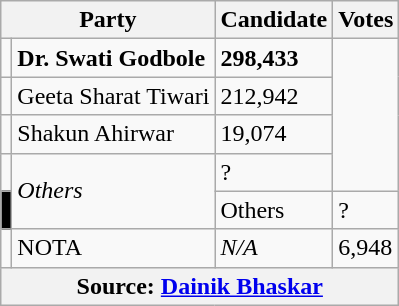<table class="wikitable sortable">
<tr>
<th colspan="2">Party</th>
<th colspan="1">Candidate</th>
<th colspan="1">Votes</th>
</tr>
<tr>
<td></td>
<td><strong>Dr. Swati Godbole</strong></td>
<td><strong>298,433</strong></td>
</tr>
<tr>
<td></td>
<td>Geeta Sharat Tiwari</td>
<td>212,942</td>
</tr>
<tr>
<td></td>
<td>Shakun Ahirwar</td>
<td>19,074</td>
</tr>
<tr>
<td></td>
<td rowspan="2"><em>Others</em></td>
<td>?</td>
</tr>
<tr>
<td bgcolor="000000"></td>
<td>Others</td>
<td>?</td>
</tr>
<tr>
<td></td>
<td>NOTA</td>
<td><em>N/A</em></td>
<td>6,948</td>
</tr>
<tr>
<th colspan="4">Source: <a href='#'>Dainik Bhaskar</a></th>
</tr>
</table>
